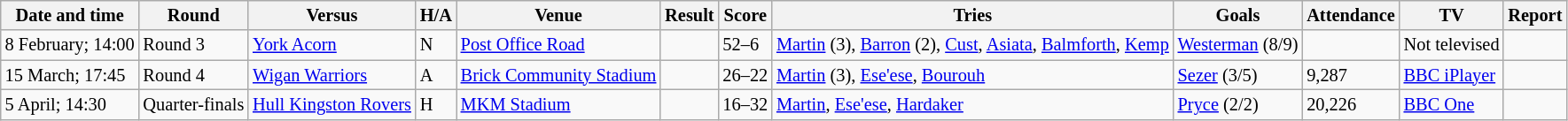<table class="wikitable defaultleft col4center col7center col10right" style="font-size:85%;">
<tr>
<th>Date and time</th>
<th>Round</th>
<th>Versus</th>
<th>H/A</th>
<th>Venue</th>
<th>Result</th>
<th>Score</th>
<th>Tries</th>
<th>Goals</th>
<th>Attendance</th>
<th>TV</th>
<th>Report</th>
</tr>
<tr>
<td>8 February; 14:00</td>
<td>Round 3</td>
<td><a href='#'>York Acorn</a></td>
<td>N</td>
<td><a href='#'>Post Office Road</a></td>
<td></td>
<td>52–6</td>
<td><a href='#'>Martin</a> (3), <a href='#'>Barron</a> (2), <a href='#'>Cust</a>, <a href='#'>Asiata</a>, <a href='#'>Balmforth</a>, <a href='#'>Kemp</a></td>
<td><a href='#'>Westerman</a> (8/9)</td>
<td></td>
<td>Not televised</td>
<td></td>
</tr>
<tr>
<td>15 March; 17:45</td>
<td>Round 4</td>
<td> <a href='#'>Wigan Warriors</a></td>
<td>A</td>
<td><a href='#'>Brick Community Stadium</a></td>
<td></td>
<td>26–22</td>
<td><a href='#'>Martin</a> (3), <a href='#'>Ese'ese</a>, <a href='#'>Bourouh</a></td>
<td><a href='#'>Sezer</a> (3/5)</td>
<td>9,287</td>
<td><a href='#'>BBC iPlayer</a></td>
<td></td>
</tr>
<tr>
<td>5 April; 14:30</td>
<td>Quarter-finals</td>
<td> <a href='#'>Hull Kingston Rovers</a></td>
<td>H</td>
<td><a href='#'>MKM Stadium</a></td>
<td></td>
<td>16–32</td>
<td><a href='#'>Martin</a>, <a href='#'>Ese'ese</a>, <a href='#'>Hardaker</a></td>
<td><a href='#'>Pryce</a> (2/2)</td>
<td>20,226</td>
<td><a href='#'>BBC One</a></td>
<td></td>
</tr>
</table>
